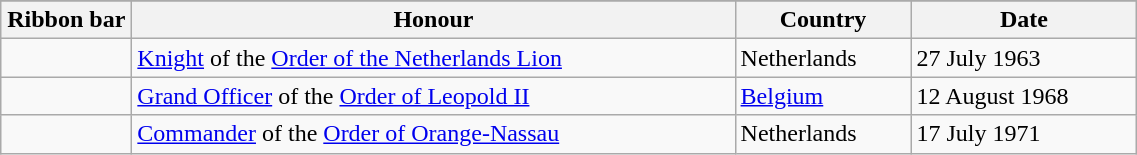<table class="wikitable" style="width:60%;">
<tr style="background:#ccf; text-align:center;">
</tr>
<tr>
<th style="width:80px;">Ribbon bar</th>
<th>Honour</th>
<th>Country</th>
<th>Date</th>
</tr>
<tr>
<td></td>
<td><a href='#'>Knight</a> of the <a href='#'>Order of the Netherlands Lion</a></td>
<td>Netherlands</td>
<td>27 July 1963</td>
</tr>
<tr>
<td></td>
<td><a href='#'>Grand Officer</a> of the <a href='#'>Order of Leopold II</a></td>
<td><a href='#'>Belgium</a></td>
<td>12 August 1968</td>
</tr>
<tr>
<td></td>
<td><a href='#'>Commander</a> of the <a href='#'>Order of Orange-Nassau</a></td>
<td>Netherlands</td>
<td>17 July 1971</td>
</tr>
</table>
